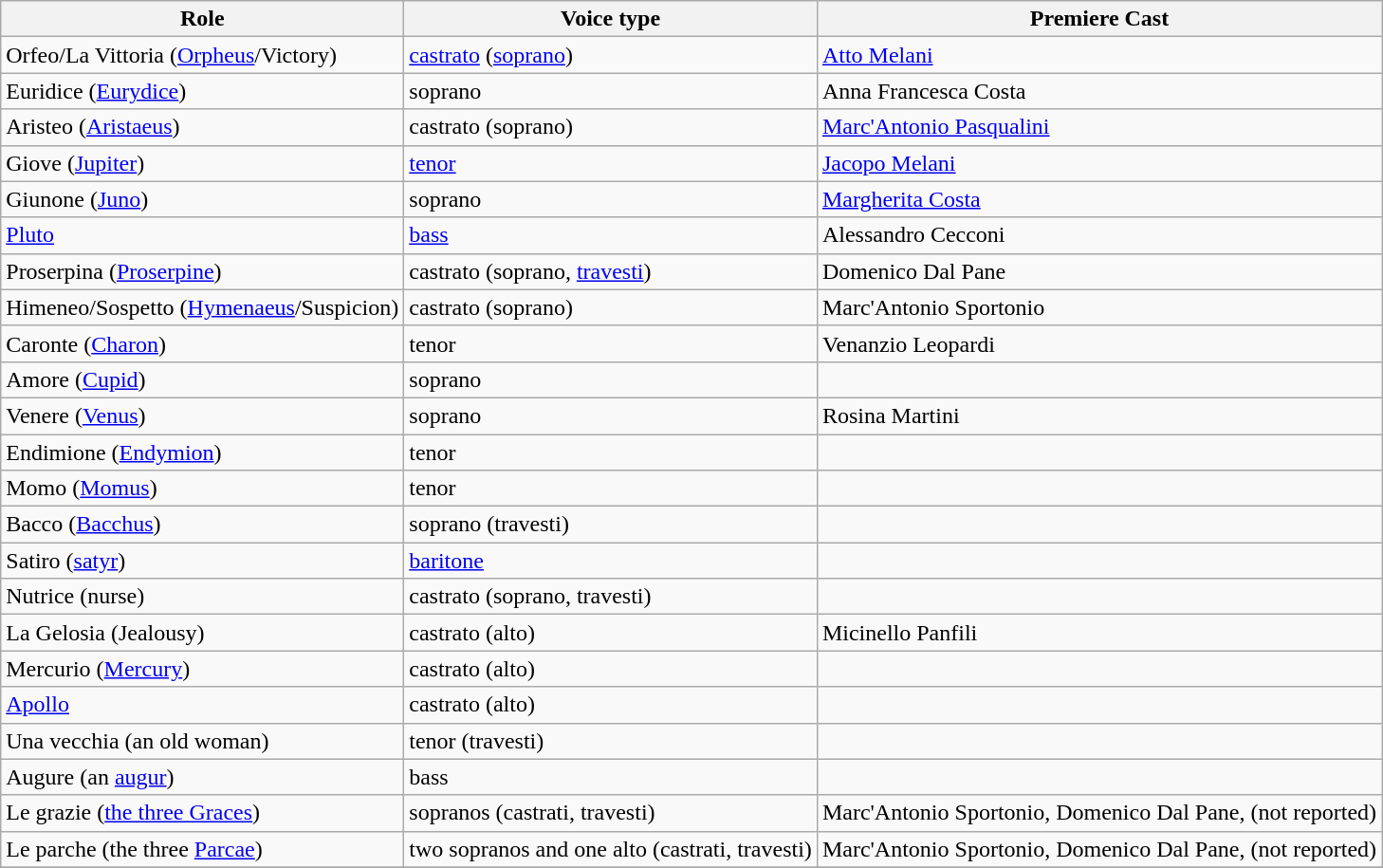<table class="wikitable">
<tr>
<th>Role</th>
<th>Voice type</th>
<th>Premiere Cast</th>
</tr>
<tr>
<td>Orfeo/La Vittoria (<a href='#'>Orpheus</a>/Victory)</td>
<td><a href='#'>castrato</a> (<a href='#'>soprano</a>)</td>
<td><a href='#'>Atto Melani</a></td>
</tr>
<tr>
<td>Euridice (<a href='#'>Eurydice</a>)</td>
<td>soprano</td>
<td>Anna Francesca Costa</td>
</tr>
<tr>
<td>Aristeo (<a href='#'>Aristaeus</a>)</td>
<td>castrato (soprano)</td>
<td><a href='#'>Marc'Antonio Pasqualini</a></td>
</tr>
<tr>
<td>Giove (<a href='#'>Jupiter</a>)</td>
<td><a href='#'>tenor</a></td>
<td><a href='#'>Jacopo Melani</a></td>
</tr>
<tr>
<td>Giunone (<a href='#'>Juno</a>)</td>
<td>soprano</td>
<td><a href='#'>Margherita Costa</a></td>
</tr>
<tr>
<td><a href='#'>Pluto</a></td>
<td><a href='#'>bass</a></td>
<td>Alessandro Cecconi</td>
</tr>
<tr>
<td>Proserpina (<a href='#'>Proserpine</a>)</td>
<td>castrato (soprano, <a href='#'>travesti</a>)</td>
<td>Domenico Dal Pane</td>
</tr>
<tr>
<td>Himeneo/Sospetto (<a href='#'>Hymenaeus</a>/Suspicion)</td>
<td>castrato (soprano)</td>
<td>Marc'Antonio Sportonio</td>
</tr>
<tr>
<td>Caronte (<a href='#'>Charon</a>)</td>
<td>tenor</td>
<td>Venanzio Leopardi</td>
</tr>
<tr>
<td>Amore (<a href='#'>Cupid</a>)</td>
<td>soprano</td>
<td></td>
</tr>
<tr>
<td>Venere (<a href='#'>Venus</a>)</td>
<td>soprano</td>
<td>Rosina Martini</td>
</tr>
<tr>
<td>Endimione (<a href='#'>Endymion</a>)</td>
<td>tenor</td>
<td></td>
</tr>
<tr>
<td>Momo (<a href='#'>Momus</a>)</td>
<td>tenor</td>
<td></td>
</tr>
<tr>
<td>Bacco (<a href='#'>Bacchus</a>)</td>
<td>soprano (travesti)</td>
<td></td>
</tr>
<tr>
<td>Satiro (<a href='#'>satyr</a>)</td>
<td><a href='#'>baritone</a></td>
<td></td>
</tr>
<tr>
<td>Nutrice (nurse)</td>
<td>castrato (soprano, travesti)</td>
<td></td>
</tr>
<tr>
<td>La Gelosia (Jealousy)</td>
<td>castrato (alto)</td>
<td>Micinello Panfili</td>
</tr>
<tr>
<td>Mercurio (<a href='#'>Mercury</a>)</td>
<td>castrato (alto)</td>
<td></td>
</tr>
<tr>
<td><a href='#'>Apollo</a></td>
<td>castrato (alto)</td>
<td></td>
</tr>
<tr>
<td>Una vecchia (an old woman)</td>
<td>tenor (travesti)</td>
<td></td>
</tr>
<tr>
<td>Augure (an <a href='#'>augur</a>)</td>
<td>bass</td>
<td></td>
</tr>
<tr>
<td>Le grazie (<a href='#'>the three Graces</a>)</td>
<td>sopranos (castrati, travesti)</td>
<td>Marc'Antonio Sportonio, Domenico Dal Pane, (not reported)</td>
</tr>
<tr>
<td>Le parche (the three <a href='#'>Parcae</a>)</td>
<td>two sopranos and one alto (castrati, travesti)</td>
<td>Marc'Antonio Sportonio, Domenico Dal Pane, (not reported)</td>
</tr>
<tr>
</tr>
</table>
